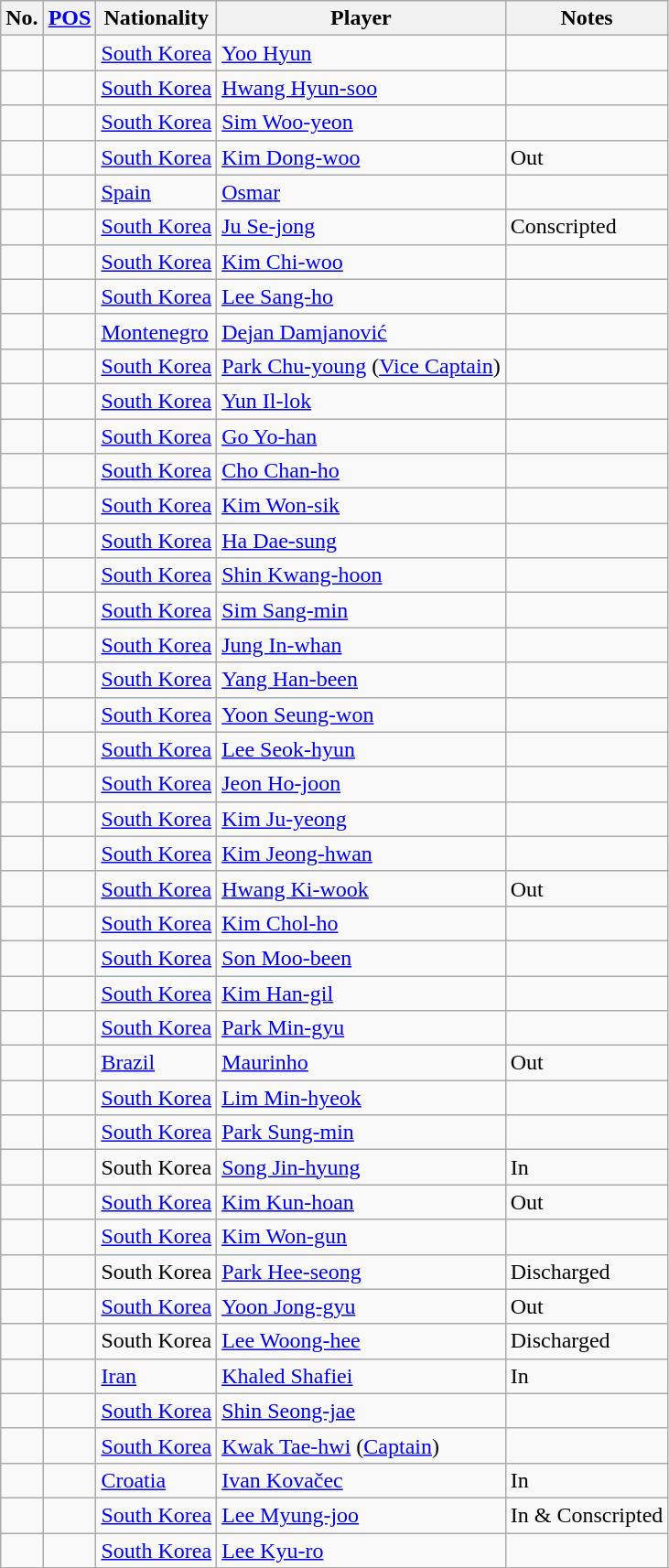<table class="wikitable sortable" style="text-align: left">
<tr>
<th>No.</th>
<th><a href='#'>POS</a></th>
<th>Nationality</th>
<th>Player</th>
<th>Notes</th>
</tr>
<tr>
<td></td>
<td></td>
<td> <a href='#'>South Korea</a></td>
<td><a href='#'>Yoo Hyun</a></td>
<td></td>
</tr>
<tr>
<td></td>
<td></td>
<td> <a href='#'>South Korea</a></td>
<td><a href='#'>Hwang Hyun-soo</a></td>
<td></td>
</tr>
<tr>
<td></td>
<td></td>
<td> <a href='#'>South Korea</a></td>
<td><a href='#'>Sim Woo-yeon</a></td>
<td></td>
</tr>
<tr>
<td></td>
<td></td>
<td> <a href='#'>South Korea</a></td>
<td><a href='#'>Kim Dong-woo</a></td>
<td>Out</td>
</tr>
<tr>
<td></td>
<td></td>
<td> <a href='#'>Spain</a></td>
<td><a href='#'>Osmar</a></td>
<td></td>
</tr>
<tr>
<td></td>
<td></td>
<td> <a href='#'>South Korea</a></td>
<td><a href='#'>Ju Se-jong</a></td>
<td>Conscripted</td>
</tr>
<tr>
<td></td>
<td></td>
<td> <a href='#'>South Korea</a></td>
<td><a href='#'>Kim Chi-woo</a></td>
<td></td>
</tr>
<tr>
<td></td>
<td></td>
<td> <a href='#'>South Korea</a></td>
<td><a href='#'>Lee Sang-ho</a></td>
<td></td>
</tr>
<tr>
<td></td>
<td></td>
<td> <a href='#'>Montenegro</a></td>
<td><a href='#'>Dejan Damjanović</a></td>
<td></td>
</tr>
<tr>
<td></td>
<td></td>
<td> <a href='#'>South Korea</a></td>
<td><a href='#'>Park Chu-young</a> (<a href='#'>Vice Captain</a>)</td>
<td></td>
</tr>
<tr>
<td></td>
<td></td>
<td> <a href='#'>South Korea</a></td>
<td><a href='#'>Yun Il-lok</a></td>
<td></td>
</tr>
<tr>
<td></td>
<td></td>
<td> <a href='#'>South Korea</a></td>
<td><a href='#'>Go Yo-han</a></td>
<td></td>
</tr>
<tr>
<td></td>
<td></td>
<td> <a href='#'>South Korea</a></td>
<td><a href='#'>Cho Chan-ho</a></td>
<td></td>
</tr>
<tr>
<td></td>
<td></td>
<td> <a href='#'>South Korea</a></td>
<td><a href='#'>Kim Won-sik</a></td>
<td></td>
</tr>
<tr>
<td></td>
<td></td>
<td> <a href='#'>South Korea</a></td>
<td><a href='#'>Ha Dae-sung</a></td>
<td></td>
</tr>
<tr>
<td></td>
<td></td>
<td> <a href='#'>South Korea</a></td>
<td><a href='#'>Shin Kwang-hoon</a></td>
<td></td>
</tr>
<tr>
<td></td>
<td></td>
<td> <a href='#'>South Korea</a></td>
<td><a href='#'>Sim Sang-min</a></td>
<td></td>
</tr>
<tr>
<td></td>
<td></td>
<td> <a href='#'>South Korea</a></td>
<td><a href='#'>Jung In-whan</a></td>
<td></td>
</tr>
<tr>
<td></td>
<td></td>
<td> <a href='#'>South Korea</a></td>
<td><a href='#'>Yang Han-been</a></td>
<td></td>
</tr>
<tr>
<td></td>
<td></td>
<td> <a href='#'>South Korea</a></td>
<td><a href='#'>Yoon Seung-won</a></td>
<td></td>
</tr>
<tr>
<td></td>
<td></td>
<td> <a href='#'>South Korea</a></td>
<td><a href='#'>Lee Seok-hyun</a></td>
<td></td>
</tr>
<tr>
<td></td>
<td></td>
<td> <a href='#'>South Korea</a></td>
<td><a href='#'>Jeon Ho-joon</a></td>
<td></td>
</tr>
<tr>
<td></td>
<td></td>
<td> <a href='#'>South Korea</a></td>
<td><a href='#'>Kim Ju-yeong</a></td>
<td></td>
</tr>
<tr>
<td></td>
<td></td>
<td> <a href='#'>South Korea</a></td>
<td><a href='#'>Kim Jeong-hwan</a></td>
<td></td>
</tr>
<tr>
<td></td>
<td></td>
<td> <a href='#'>South Korea</a></td>
<td><a href='#'>Hwang Ki-wook</a></td>
<td>Out</td>
</tr>
<tr>
<td></td>
<td></td>
<td> <a href='#'>South Korea</a></td>
<td><a href='#'>Kim Chol-ho</a></td>
<td></td>
</tr>
<tr>
<td></td>
<td></td>
<td> <a href='#'>South Korea</a></td>
<td><a href='#'>Son Moo-been</a></td>
<td></td>
</tr>
<tr>
<td></td>
<td></td>
<td> <a href='#'>South Korea</a></td>
<td><a href='#'>Kim Han-gil</a></td>
<td></td>
</tr>
<tr>
<td></td>
<td></td>
<td> <a href='#'>South Korea</a></td>
<td><a href='#'>Park Min-gyu</a></td>
<td></td>
</tr>
<tr>
<td></td>
<td></td>
<td> <a href='#'>Brazil</a></td>
<td><a href='#'>Maurinho</a></td>
<td>Out</td>
</tr>
<tr>
<td></td>
<td></td>
<td> <a href='#'>South Korea</a></td>
<td><a href='#'>Lim Min-hyeok</a></td>
<td></td>
</tr>
<tr>
<td></td>
<td></td>
<td> <a href='#'>South Korea</a></td>
<td><a href='#'>Park Sung-min</a></td>
<td></td>
</tr>
<tr>
<td></td>
<td></td>
<td> South Korea</td>
<td><a href='#'>Song Jin-hyung</a></td>
<td>In</td>
</tr>
<tr>
<td></td>
<td></td>
<td> <a href='#'>South Korea</a></td>
<td><a href='#'>Kim Kun-hoan</a></td>
<td>Out</td>
</tr>
<tr>
<td></td>
<td></td>
<td> <a href='#'>South Korea</a></td>
<td><a href='#'>Kim Won-gun</a></td>
<td></td>
</tr>
<tr>
<td></td>
<td></td>
<td> South Korea</td>
<td><a href='#'>Park Hee-seong</a></td>
<td>Discharged</td>
</tr>
<tr>
<td></td>
<td></td>
<td> <a href='#'>South Korea</a></td>
<td><a href='#'>Yoon Jong-gyu</a></td>
<td>Out</td>
</tr>
<tr>
<td></td>
<td></td>
<td> South Korea</td>
<td><a href='#'>Lee Woong-hee</a></td>
<td>Discharged</td>
</tr>
<tr>
<td></td>
<td></td>
<td> <a href='#'>Iran</a></td>
<td><a href='#'>Khaled Shafiei</a></td>
<td>In</td>
</tr>
<tr>
<td></td>
<td></td>
<td> <a href='#'>South Korea</a></td>
<td><a href='#'>Shin Seong-jae</a></td>
<td></td>
</tr>
<tr>
<td></td>
<td></td>
<td> <a href='#'>South Korea</a></td>
<td><a href='#'>Kwak Tae-hwi</a> (<a href='#'>Captain</a>)</td>
<td></td>
</tr>
<tr>
<td></td>
<td></td>
<td> <a href='#'>Croatia</a></td>
<td><a href='#'>Ivan Kovačec</a></td>
<td>In</td>
</tr>
<tr>
<td></td>
<td></td>
<td> <a href='#'>South Korea</a></td>
<td><a href='#'>Lee Myung-joo</a></td>
<td>In & Conscripted</td>
</tr>
<tr>
<td></td>
<td></td>
<td> <a href='#'>South Korea</a></td>
<td><a href='#'>Lee Kyu-ro</a></td>
<td></td>
</tr>
</table>
